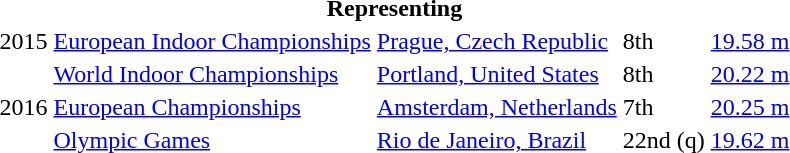<table>
<tr>
<th colspan="5">Representing </th>
</tr>
<tr>
<td>2015</td>
<td><a href='#'>European Indoor Championships</a></td>
<td><a href='#'>Prague, Czech Republic</a></td>
<td>8th</td>
<td><a href='#'>19.58 m</a></td>
</tr>
<tr>
<td rowspan=3>2016</td>
<td><a href='#'>World Indoor Championships</a></td>
<td><a href='#'>Portland, United States</a></td>
<td>8th</td>
<td><a href='#'>20.22 m</a></td>
</tr>
<tr>
<td><a href='#'>European Championships</a></td>
<td><a href='#'>Amsterdam, Netherlands</a></td>
<td>7th</td>
<td><a href='#'>20.25 m</a></td>
</tr>
<tr>
<td><a href='#'>Olympic Games</a></td>
<td><a href='#'>Rio de Janeiro, Brazil</a></td>
<td>22nd (q)</td>
<td><a href='#'>19.62 m</a></td>
</tr>
</table>
